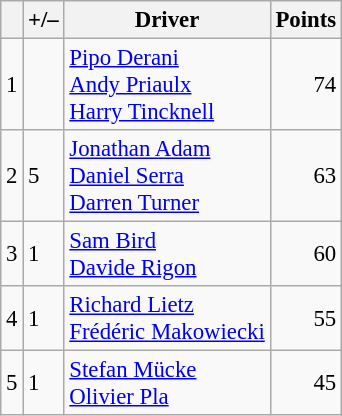<table class="wikitable" style="font-size: 95%;">
<tr>
<th scope="col"></th>
<th scope="col">+/–</th>
<th scope="col">Driver</th>
<th scope="col">Points</th>
</tr>
<tr>
<td align="center">1</td>
<td align="left"></td>
<td> <a href='#'>Pipo Derani</a><br> <a href='#'>Andy Priaulx</a><br> <a href='#'>Harry Tincknell</a></td>
<td align="right">74</td>
</tr>
<tr>
<td align="center">2</td>
<td align="left"> 5</td>
<td> <a href='#'>Jonathan Adam</a><br> <a href='#'>Daniel Serra</a><br> <a href='#'>Darren Turner</a></td>
<td align="right">63</td>
</tr>
<tr>
<td align="center">3</td>
<td align="left"> 1</td>
<td> <a href='#'>Sam Bird</a><br> <a href='#'>Davide Rigon</a></td>
<td align="right">60</td>
</tr>
<tr>
<td align="center">4</td>
<td align="left"> 1</td>
<td> <a href='#'>Richard Lietz</a><br> <a href='#'>Frédéric Makowiecki</a></td>
<td align="right">55</td>
</tr>
<tr>
<td align="center">5</td>
<td align="left"> 1</td>
<td> <a href='#'>Stefan Mücke</a><br> <a href='#'>Olivier Pla</a></td>
<td align="right">45</td>
</tr>
</table>
